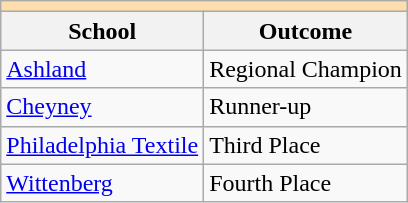<table class="wikitable" style="float:left; margin-right:1em;">
<tr>
<th colspan="3" style="background:#ffdead;"></th>
</tr>
<tr>
<th>School</th>
<th>Outcome</th>
</tr>
<tr>
<td><a href='#'>Ashland</a></td>
<td>Regional Champion</td>
</tr>
<tr>
<td><a href='#'>Cheyney</a></td>
<td>Runner-up</td>
</tr>
<tr>
<td><a href='#'>Philadelphia Textile</a></td>
<td>Third Place</td>
</tr>
<tr>
<td><a href='#'>Wittenberg</a></td>
<td>Fourth Place</td>
</tr>
</table>
